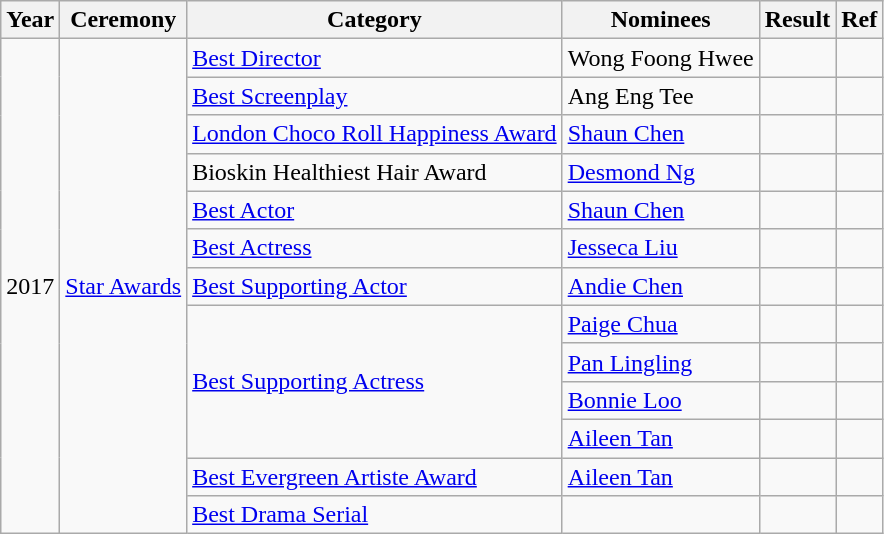<table class="wikitable sortable">
<tr>
<th>Year</th>
<th>Ceremony</th>
<th>Category</th>
<th>Nominees</th>
<th>Result</th>
<th>Ref</th>
</tr>
<tr>
<td rowspan="13">2017</td>
<td rowspan="13"><a href='#'>Star Awards</a></td>
<td><a href='#'>Best Director</a></td>
<td>Wong Foong Hwee</td>
<td></td>
<td></td>
</tr>
<tr>
<td><a href='#'>Best Screenplay</a></td>
<td>Ang Eng Tee</td>
<td></td>
<td></td>
</tr>
<tr>
<td><a href='#'>London Choco Roll Happiness Award</a></td>
<td><a href='#'>Shaun Chen</a></td>
<td></td>
<td></td>
</tr>
<tr>
<td>Bioskin Healthiest Hair Award</td>
<td><a href='#'>Desmond Ng</a></td>
<td></td>
<td></td>
</tr>
<tr>
<td><a href='#'>Best Actor</a></td>
<td><a href='#'>Shaun Chen</a></td>
<td></td>
<td></td>
</tr>
<tr>
<td><a href='#'>Best Actress</a></td>
<td><a href='#'>Jesseca Liu</a></td>
<td></td>
<td></td>
</tr>
<tr>
<td><a href='#'>Best Supporting Actor</a></td>
<td><a href='#'>Andie Chen</a></td>
<td></td>
<td></td>
</tr>
<tr>
<td rowspan="4"><a href='#'>Best Supporting Actress</a></td>
<td><a href='#'>Paige Chua</a></td>
<td></td>
<td></td>
</tr>
<tr>
<td><a href='#'>Pan Lingling</a></td>
<td></td>
<td></td>
</tr>
<tr>
<td><a href='#'>Bonnie Loo</a></td>
<td></td>
<td></td>
</tr>
<tr>
<td><a href='#'>Aileen Tan</a></td>
<td></td>
<td></td>
</tr>
<tr>
<td><a href='#'>Best Evergreen Artiste Award</a></td>
<td><a href='#'>Aileen Tan</a></td>
<td></td>
<td></td>
</tr>
<tr>
<td><a href='#'>Best Drama Serial</a></td>
<td></td>
<td></td>
<td></td>
</tr>
</table>
